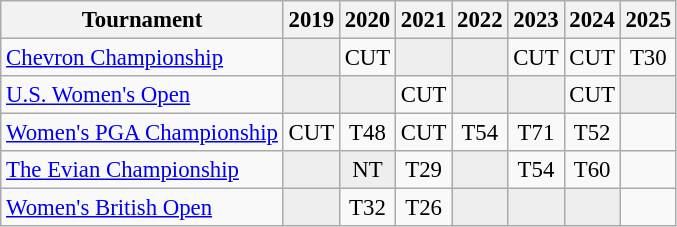<table class="wikitable" style="font-size:95%;text-align:center;">
<tr>
<th>Tournament</th>
<th>2019</th>
<th>2020</th>
<th>2021</th>
<th>2022</th>
<th>2023</th>
<th>2024</th>
<th>2025</th>
</tr>
<tr>
<td align=left><a href='#'>Chevron Championship</a></td>
<td style="background:#eeeeee;"></td>
<td>CUT</td>
<td style="background:#eeeeee;"></td>
<td style="background:#eeeeee;"></td>
<td>CUT</td>
<td>CUT</td>
<td>T30</td>
</tr>
<tr>
<td align=left><a href='#'>U.S. Women's Open</a></td>
<td style="background:#eeeeee;"></td>
<td style="background:#eeeeee;"></td>
<td>CUT</td>
<td style="background:#eeeeee;"></td>
<td style="background:#eeeeee;"></td>
<td>CUT</td>
<td style="background:#eeeeee;"></td>
</tr>
<tr>
<td align=left><a href='#'>Women's PGA Championship</a></td>
<td>CUT</td>
<td>T48</td>
<td>CUT</td>
<td>T54</td>
<td>T71</td>
<td>T52</td>
<td></td>
</tr>
<tr>
<td align=left><a href='#'>The Evian Championship</a></td>
<td style="background:#eeeeee;"></td>
<td style="background:#eeeeee;">NT</td>
<td>T29</td>
<td style="background:#eeeeee;"></td>
<td>T54</td>
<td>T60</td>
<td></td>
</tr>
<tr>
<td align=left><a href='#'>Women's British Open</a></td>
<td style="background:#eeeeee;"></td>
<td>T32</td>
<td>T26</td>
<td style="background:#eeeeee;"></td>
<td style="background:#eeeeee;"></td>
<td style="background:#eeeeee;"></td>
<td></td>
</tr>
</table>
